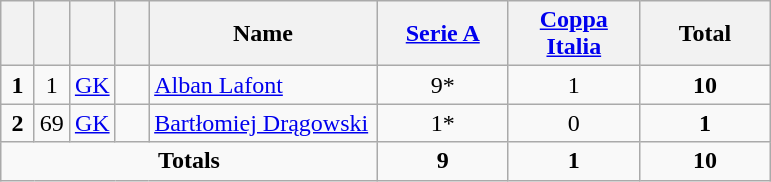<table class="wikitable" style="text-align:center">
<tr>
<th width=15></th>
<th width=15></th>
<th width=15></th>
<th width=15></th>
<th width=145>Name</th>
<th width=80><a href='#'>Serie A</a></th>
<th width=80><a href='#'>Coppa Italia</a></th>
<th width=80>Total</th>
</tr>
<tr>
<td><strong>1</strong></td>
<td>1</td>
<td><a href='#'>GK</a></td>
<td></td>
<td align=left><a href='#'>Alban Lafont</a></td>
<td>9*</td>
<td>1</td>
<td><strong>10</strong></td>
</tr>
<tr>
<td><strong>2</strong></td>
<td>69</td>
<td><a href='#'>GK</a></td>
<td></td>
<td align=left><a href='#'>Bartłomiej Drągowski</a></td>
<td>1*</td>
<td>0</td>
<td><strong>1</strong></td>
</tr>
<tr>
<td colspan=5><strong>Totals</strong></td>
<td><strong>9</strong></td>
<td><strong>1</strong></td>
<td><strong>10</strong></td>
</tr>
</table>
